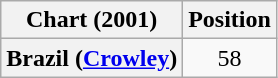<table class="wikitable plainrowheaders" style="text-align:center">
<tr>
<th>Chart (2001)</th>
<th>Position</th>
</tr>
<tr>
<th scope="row">Brazil (<a href='#'>Crowley</a>)</th>
<td>58</td>
</tr>
</table>
